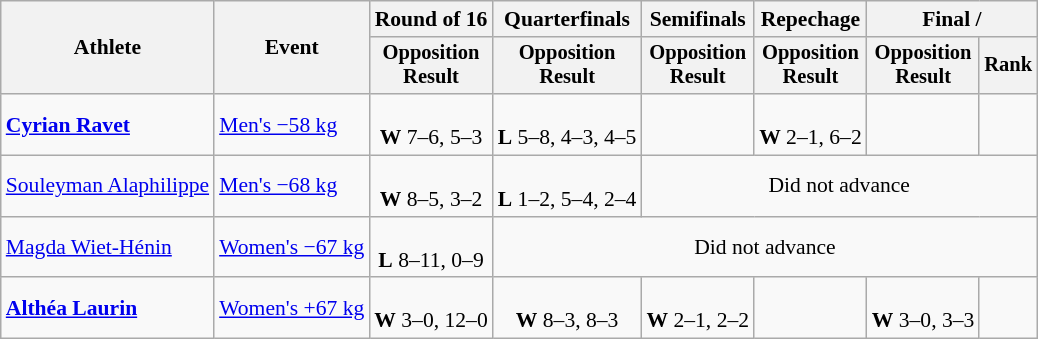<table class=wikitable style=font-size:90%;text-align:center>
<tr>
<th rowspan=2>Athlete</th>
<th rowspan=2>Event</th>
<th>Round of 16</th>
<th>Quarterfinals</th>
<th>Semifinals</th>
<th>Repechage</th>
<th colspan=2>Final / </th>
</tr>
<tr style=font-size:95%>
<th>Opposition<br>Result</th>
<th>Opposition<br>Result</th>
<th>Opposition<br>Result</th>
<th>Opposition<br>Result</th>
<th>Opposition<br>Result</th>
<th>Rank</th>
</tr>
<tr>
<td align=left><strong><a href='#'>Cyrian Ravet</a></strong></td>
<td align=left><a href='#'>Men's −58 kg</a></td>
<td><br><strong>W</strong> 7–6, 5–3</td>
<td><br><strong>L</strong> 5–8, 4–3, 4–5</td>
<td></td>
<td><br><strong>W</strong> 2–1, 6–2</td>
<td><br><strong></strong></td>
<td></td>
</tr>
<tr>
<td align=left><a href='#'>Souleyman Alaphilippe</a></td>
<td align=left><a href='#'>Men's −68 kg</a></td>
<td><br><strong>W</strong> 8–5, 3–2</td>
<td><br><strong>L</strong> 1–2, 5–4, 2–4</td>
<td colspan="4">Did not advance</td>
</tr>
<tr>
<td align=left><a href='#'>Magda Wiet-Hénin</a></td>
<td align=left><a href='#'>Women's −67 kg</a></td>
<td><br><strong>L</strong> 8–11, 0–9</td>
<td colspan="5">Did not advance</td>
</tr>
<tr>
<td align=left><strong><a href='#'>Althéa Laurin</a></strong></td>
<td align=left><a href='#'>Women's +67 kg</a></td>
<td><br><strong>W</strong> 3–0, 12–0</td>
<td><br><strong>W</strong> 8–3, 8–3</td>
<td><br><strong>W</strong> 2–1, 2–2</td>
<td></td>
<td><br><strong>W</strong> 3–0, 3–3</td>
<td></td>
</tr>
</table>
